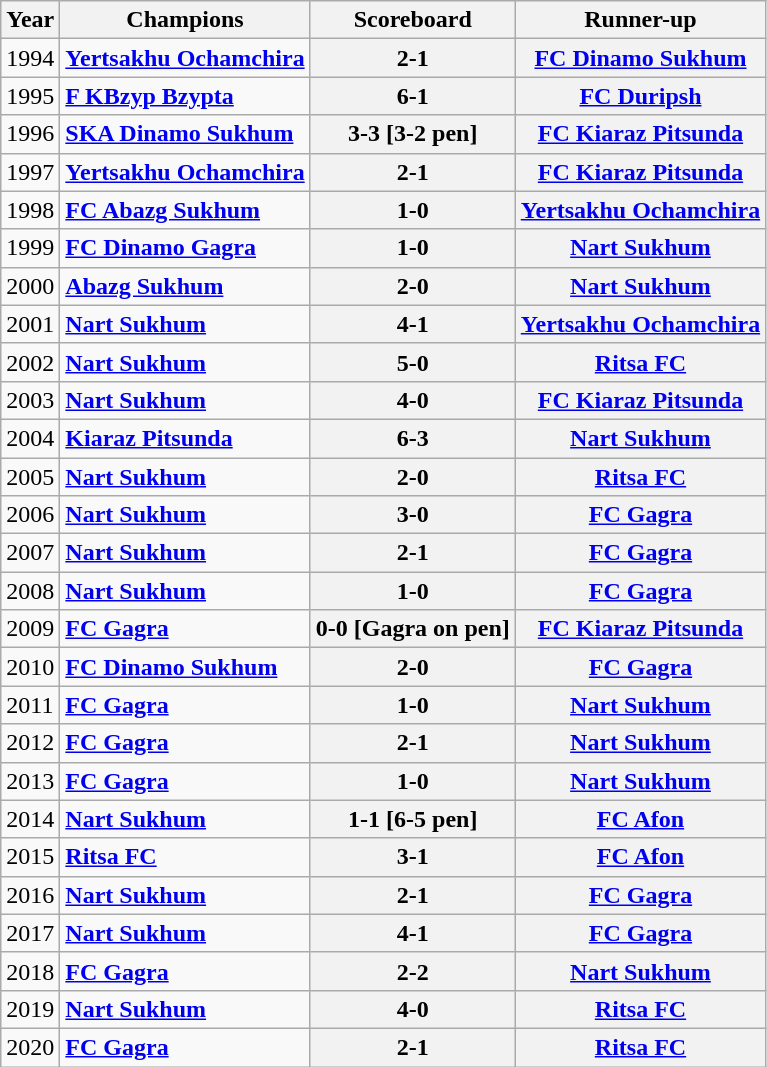<table class="wikitable">
<tr>
<th>Year</th>
<th>Champions</th>
<th>Scoreboard</th>
<th>Runner-up</th>
</tr>
<tr>
<td>1994</td>
<td><strong><a href='#'>Yertsakhu Ochamchira</a></strong></td>
<th>2-1</th>
<th><a href='#'>FC Dinamo Sukhum</a></th>
</tr>
<tr>
<td>1995</td>
<td><strong><a href='#'>F KBzyp Bzypta</a></strong></td>
<th>6-1</th>
<th><a href='#'>FC Duripsh</a></th>
</tr>
<tr>
<td>1996</td>
<td><strong><a href='#'>SKA Dinamo Sukhum</a></strong></td>
<th>3-3 [3-2 pen]</th>
<th><a href='#'>FC Kiaraz Pitsunda</a></th>
</tr>
<tr>
<td>1997</td>
<td><strong><a href='#'>Yertsakhu Ochamchira</a></strong></td>
<th>2-1</th>
<th><a href='#'>FC Kiaraz Pitsunda</a></th>
</tr>
<tr>
<td>1998</td>
<td><strong><a href='#'>FC Abazg Sukhum</a></strong></td>
<th>1-0</th>
<th><a href='#'>Yertsakhu Ochamchira</a></th>
</tr>
<tr>
<td>1999</td>
<td><strong><a href='#'>FC Dinamo Gagra</a></strong></td>
<th>1-0</th>
<th><a href='#'>Nart Sukhum</a></th>
</tr>
<tr>
<td>2000</td>
<td><strong><a href='#'>Abazg Sukhum</a></strong></td>
<th>2-0</th>
<th><a href='#'>Nart Sukhum</a></th>
</tr>
<tr>
<td>2001</td>
<td><strong><a href='#'>Nart Sukhum</a></strong></td>
<th>4-1</th>
<th><a href='#'>Yertsakhu Ochamchira</a></th>
</tr>
<tr>
<td>2002</td>
<td><strong><a href='#'>Nart Sukhum</a></strong></td>
<th>5-0</th>
<th><a href='#'>Ritsa FC</a></th>
</tr>
<tr>
<td>2003</td>
<td><strong><a href='#'>Nart Sukhum</a></strong></td>
<th>4-0</th>
<th><a href='#'>FC Kiaraz Pitsunda</a></th>
</tr>
<tr>
<td>2004</td>
<td><strong><a href='#'>Kiaraz Pitsunda</a></strong></td>
<th>6-3</th>
<th><a href='#'>Nart Sukhum</a></th>
</tr>
<tr>
<td>2005</td>
<td><strong><a href='#'>Nart Sukhum</a></strong></td>
<th>2-0</th>
<th><a href='#'>Ritsa FC</a></th>
</tr>
<tr>
<td>2006</td>
<td><strong><a href='#'>Nart Sukhum</a></strong></td>
<th>3-0</th>
<th><a href='#'>FC Gagra</a></th>
</tr>
<tr>
<td>2007</td>
<td><strong><a href='#'>Nart Sukhum</a></strong></td>
<th>2-1</th>
<th><a href='#'>FC Gagra</a></th>
</tr>
<tr>
<td>2008</td>
<td><strong><a href='#'>Nart Sukhum</a></strong></td>
<th>1-0</th>
<th><a href='#'>FC Gagra</a></th>
</tr>
<tr>
<td>2009</td>
<td><strong><a href='#'>FC Gagra</a></strong></td>
<th>0-0 [Gagra on pen]</th>
<th><a href='#'>FC Kiaraz Pitsunda</a></th>
</tr>
<tr>
<td>2010</td>
<td><strong><a href='#'>FC Dinamo Sukhum</a></strong></td>
<th>2-0</th>
<th><a href='#'>FC Gagra</a></th>
</tr>
<tr>
<td>2011</td>
<td><strong><a href='#'>FC Gagra</a></strong></td>
<th>1-0</th>
<th><a href='#'>Nart Sukhum</a></th>
</tr>
<tr>
<td>2012</td>
<td><strong><a href='#'>FC Gagra</a></strong></td>
<th>2-1</th>
<th><a href='#'>Nart Sukhum</a></th>
</tr>
<tr>
<td>2013</td>
<td><strong><a href='#'>FC Gagra</a></strong></td>
<th>1-0</th>
<th><a href='#'>Nart Sukhum</a></th>
</tr>
<tr>
<td>2014</td>
<td><strong><a href='#'>Nart Sukhum</a></strong></td>
<th>1-1 [6-5 pen]</th>
<th><a href='#'>FC Afon</a></th>
</tr>
<tr>
<td>2015</td>
<td><strong><a href='#'>Ritsa FC</a></strong></td>
<th>3-1</th>
<th><a href='#'>FC Afon</a></th>
</tr>
<tr>
<td>2016</td>
<td><strong><a href='#'>Nart Sukhum</a></strong></td>
<th>2-1</th>
<th><a href='#'>FC Gagra</a></th>
</tr>
<tr>
<td>2017</td>
<td><strong><a href='#'>Nart Sukhum</a></strong></td>
<th>4-1</th>
<th><a href='#'>FC Gagra</a></th>
</tr>
<tr>
<td>2018</td>
<td><strong><a href='#'>FC Gagra</a></strong></td>
<th>2-2</th>
<th><a href='#'>Nart Sukhum</a></th>
</tr>
<tr>
<td>2019</td>
<td><strong><a href='#'>Nart Sukhum</a></strong></td>
<th>4-0</th>
<th><a href='#'>Ritsa FC</a></th>
</tr>
<tr>
<td>2020</td>
<td><strong><a href='#'>FC Gagra</a></strong></td>
<th>2-1</th>
<th><a href='#'>Ritsa FC</a></th>
</tr>
</table>
